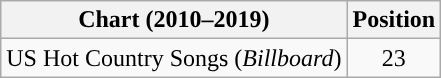<table class="wikitable">
<tr>
<th>Chart (2010–2019)</th>
<th>Position</th>
</tr>
<tr>
<td>US Hot Country Songs (<em>Billboard</em>)</td>
<td style="text-align:center;">23</td>
</tr>
</table>
